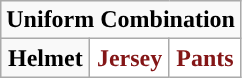<table class="wikitable" style="display: inline-table;">
<tr>
<td align="center" Colspan="3"><strong>Uniform Combination</strong></td>
</tr>
<tr align="center">
<td><strong>Helmet</strong></td>
<td style="background:white; color:#841617"><strong>Jersey</strong></td>
<td style="background:white; color:#841617"><strong>Pants</strong></td>
</tr>
</table>
